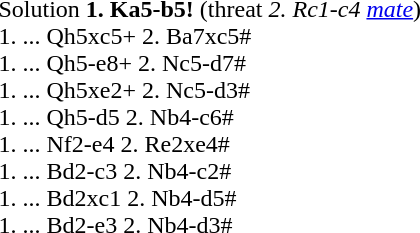<table>
<tr>
<td><br></td>
<td><br>Solution
<strong>1. Ka5-b5!</strong> (threat <em>2. Rc1-c4 <a href='#'>mate</a></em>)<br>
1. ... Qh5xc5+ 2. Ba7xc5#<br>
1. ... Qh5-e8+ 2. Nc5-d7#<br>
1. ... Qh5xe2+ 2. Nc5-d3#<br>
1. ... Qh5-d5 2. Nb4-c6#<br>
1. ... Nf2-e4 2. Re2xe4#<br>
1. ... Bd2-c3 2. Nb4-c2#<br>
1. ... Bd2xc1 2. Nb4-d5#<br>
1. ... Bd2-e3 2. Nb4-d3#</td>
</tr>
</table>
